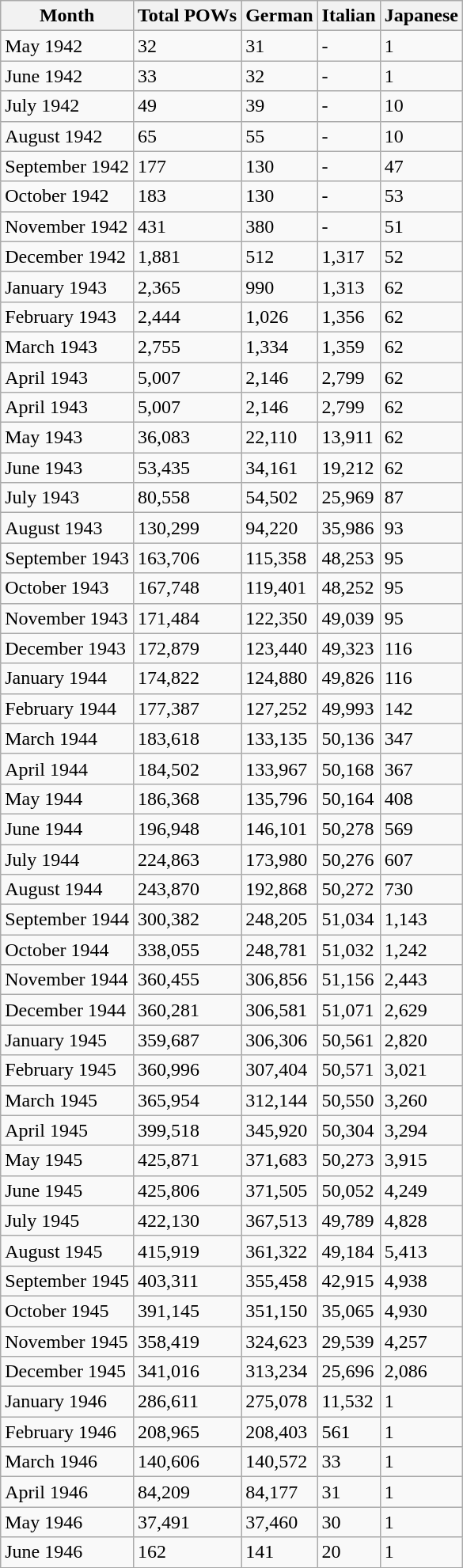<table class="wikitable">
<tr>
<th>Month</th>
<th>Total POWs</th>
<th>German</th>
<th>Italian</th>
<th>Japanese</th>
</tr>
<tr>
<td>May 1942</td>
<td>32</td>
<td>31</td>
<td>-</td>
<td>1</td>
</tr>
<tr>
<td>June 1942</td>
<td>33</td>
<td>32</td>
<td>-</td>
<td>1</td>
</tr>
<tr>
<td>July 1942</td>
<td>49</td>
<td>39</td>
<td>-</td>
<td>10</td>
</tr>
<tr>
<td>August 1942</td>
<td>65</td>
<td>55</td>
<td>-</td>
<td>10</td>
</tr>
<tr>
<td>September 1942</td>
<td>177</td>
<td>130</td>
<td>-</td>
<td>47</td>
</tr>
<tr>
<td>October 1942</td>
<td>183</td>
<td>130</td>
<td>-</td>
<td>53</td>
</tr>
<tr>
<td>November 1942</td>
<td>431</td>
<td>380</td>
<td>-</td>
<td>51</td>
</tr>
<tr>
<td>December 1942</td>
<td>1,881</td>
<td>512</td>
<td>1,317</td>
<td>52</td>
</tr>
<tr>
<td>January 1943</td>
<td>2,365</td>
<td>990</td>
<td>1,313</td>
<td>62</td>
</tr>
<tr>
<td>February 1943</td>
<td>2,444</td>
<td>1,026</td>
<td>1,356</td>
<td>62</td>
</tr>
<tr>
<td>March 1943</td>
<td>2,755</td>
<td>1,334</td>
<td>1,359</td>
<td>62</td>
</tr>
<tr>
<td>April 1943</td>
<td>5,007</td>
<td>2,146</td>
<td>2,799</td>
<td>62</td>
</tr>
<tr>
<td>April 1943</td>
<td>5,007</td>
<td>2,146</td>
<td>2,799</td>
<td>62</td>
</tr>
<tr>
<td>May 1943</td>
<td>36,083</td>
<td>22,110</td>
<td>13,911</td>
<td>62</td>
</tr>
<tr>
<td>June 1943</td>
<td>53,435</td>
<td>34,161</td>
<td>19,212</td>
<td>62</td>
</tr>
<tr>
<td>July 1943</td>
<td>80,558</td>
<td>54,502</td>
<td>25,969</td>
<td>87</td>
</tr>
<tr>
<td>August 1943</td>
<td>130,299</td>
<td>94,220</td>
<td>35,986</td>
<td>93</td>
</tr>
<tr>
<td>September 1943</td>
<td>163,706</td>
<td>115,358</td>
<td>48,253</td>
<td>95</td>
</tr>
<tr>
<td>October 1943</td>
<td>167,748</td>
<td>119,401</td>
<td>48,252</td>
<td>95</td>
</tr>
<tr>
<td>November 1943</td>
<td>171,484</td>
<td>122,350</td>
<td>49,039</td>
<td>95</td>
</tr>
<tr>
<td>December 1943</td>
<td>172,879</td>
<td>123,440</td>
<td>49,323</td>
<td>116</td>
</tr>
<tr>
<td>January 1944</td>
<td>174,822</td>
<td>124,880</td>
<td>49,826</td>
<td>116</td>
</tr>
<tr>
<td>February 1944</td>
<td>177,387</td>
<td>127,252</td>
<td>49,993</td>
<td>142</td>
</tr>
<tr>
<td>March 1944</td>
<td>183,618</td>
<td>133,135</td>
<td>50,136</td>
<td>347</td>
</tr>
<tr>
<td>April 1944</td>
<td>184,502</td>
<td>133,967</td>
<td>50,168</td>
<td>367</td>
</tr>
<tr>
<td>May 1944</td>
<td>186,368</td>
<td>135,796</td>
<td>50,164</td>
<td>408</td>
</tr>
<tr>
<td>June 1944</td>
<td>196,948</td>
<td>146,101</td>
<td>50,278</td>
<td>569</td>
</tr>
<tr>
<td>July 1944</td>
<td>224,863</td>
<td>173,980</td>
<td>50,276</td>
<td>607</td>
</tr>
<tr>
<td>August 1944</td>
<td>243,870</td>
<td>192,868</td>
<td>50,272</td>
<td>730</td>
</tr>
<tr>
<td>September 1944</td>
<td>300,382</td>
<td>248,205</td>
<td>51,034</td>
<td>1,143</td>
</tr>
<tr>
<td>October 1944 </td>
<td>338,055</td>
<td>248,781</td>
<td>51,032</td>
<td>1,242</td>
</tr>
<tr>
<td>November 1944</td>
<td>360,455</td>
<td>306,856</td>
<td>51,156</td>
<td>2,443</td>
</tr>
<tr>
<td>December 1944</td>
<td>360,281</td>
<td>306,581</td>
<td>51,071</td>
<td>2,629</td>
</tr>
<tr>
<td>January 1945</td>
<td>359,687</td>
<td>306,306</td>
<td>50,561</td>
<td>2,820</td>
</tr>
<tr>
<td>February 1945</td>
<td>360,996</td>
<td>307,404</td>
<td>50,571</td>
<td>3,021</td>
</tr>
<tr>
<td>March 1945</td>
<td>365,954</td>
<td>312,144</td>
<td>50,550</td>
<td>3,260</td>
</tr>
<tr>
<td>April 1945</td>
<td>399,518</td>
<td>345,920</td>
<td>50,304</td>
<td>3,294</td>
</tr>
<tr>
<td>May 1945</td>
<td>425,871</td>
<td>371,683</td>
<td>50,273</td>
<td>3,915</td>
</tr>
<tr>
<td>June 1945</td>
<td>425,806</td>
<td>371,505</td>
<td>50,052</td>
<td>4,249</td>
</tr>
<tr>
<td>July 1945</td>
<td>422,130</td>
<td>367,513</td>
<td>49,789</td>
<td>4,828</td>
</tr>
<tr>
<td>August 1945</td>
<td>415,919</td>
<td>361,322</td>
<td>49,184</td>
<td>5,413</td>
</tr>
<tr>
<td>September 1945</td>
<td>403,311</td>
<td>355,458</td>
<td>42,915</td>
<td>4,938</td>
</tr>
<tr>
<td>October 1945</td>
<td>391,145</td>
<td>351,150</td>
<td>35,065</td>
<td>4,930</td>
</tr>
<tr>
<td>November 1945</td>
<td>358,419</td>
<td>324,623</td>
<td>29,539</td>
<td>4,257</td>
</tr>
<tr>
<td>December 1945</td>
<td>341,016</td>
<td>313,234</td>
<td>25,696</td>
<td>2,086</td>
</tr>
<tr>
<td>January 1946</td>
<td>286,611</td>
<td>275,078</td>
<td>11,532</td>
<td>1</td>
</tr>
<tr>
<td>February 1946</td>
<td>208,965</td>
<td>208,403</td>
<td>561</td>
<td>1</td>
</tr>
<tr>
<td>March 1946</td>
<td>140,606</td>
<td>140,572</td>
<td>33</td>
<td>1</td>
</tr>
<tr>
<td>April 1946</td>
<td>84,209</td>
<td>84,177</td>
<td>31</td>
<td>1</td>
</tr>
<tr>
<td>May 1946</td>
<td>37,491</td>
<td>37,460</td>
<td>30</td>
<td>1</td>
</tr>
<tr>
<td>June 1946</td>
<td>162</td>
<td>141</td>
<td>20</td>
<td>1</td>
</tr>
<tr>
</tr>
</table>
